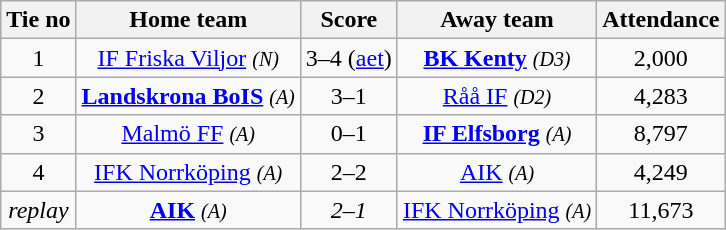<table class="wikitable" style="text-align:center">
<tr>
<th style= width="40px">Tie no</th>
<th style= width="150px">Home team</th>
<th style= width="60px">Score</th>
<th style= width="150px">Away team</th>
<th style= width="30px">Attendance</th>
</tr>
<tr>
<td>1</td>
<td><a href='#'>IF Friska Viljor</a> <em><small>(N)</small></em></td>
<td>3–4 (<a href='#'>aet</a>)</td>
<td><strong><a href='#'>BK Kenty</a></strong> <em><small>(D3)</small></em></td>
<td>2,000</td>
</tr>
<tr>
<td>2</td>
<td><strong><a href='#'>Landskrona BoIS</a></strong> <em><small>(A)</small></em></td>
<td>3–1</td>
<td><a href='#'>Råå IF</a> <em><small>(D2)</small></em></td>
<td>4,283</td>
</tr>
<tr>
<td>3</td>
<td><a href='#'>Malmö FF</a> <em><small>(A)</small></em></td>
<td>0–1</td>
<td><strong><a href='#'>IF Elfsborg</a></strong> <em><small>(A)</small></em></td>
<td>8,797</td>
</tr>
<tr>
<td>4</td>
<td><a href='#'>IFK Norrköping</a> <em><small>(A)</small></em></td>
<td>2–2</td>
<td><a href='#'>AIK</a> <em><small>(A)</small></em></td>
<td>4,249</td>
</tr>
<tr>
<td><em>replay</em></td>
<td><strong><a href='#'>AIK</a></strong> <em><small>(A)</small></em></td>
<td><em>2–1</em></td>
<td><a href='#'>IFK Norrköping</a> <em><small>(A)</small></em></td>
<td>11,673</td>
</tr>
</table>
